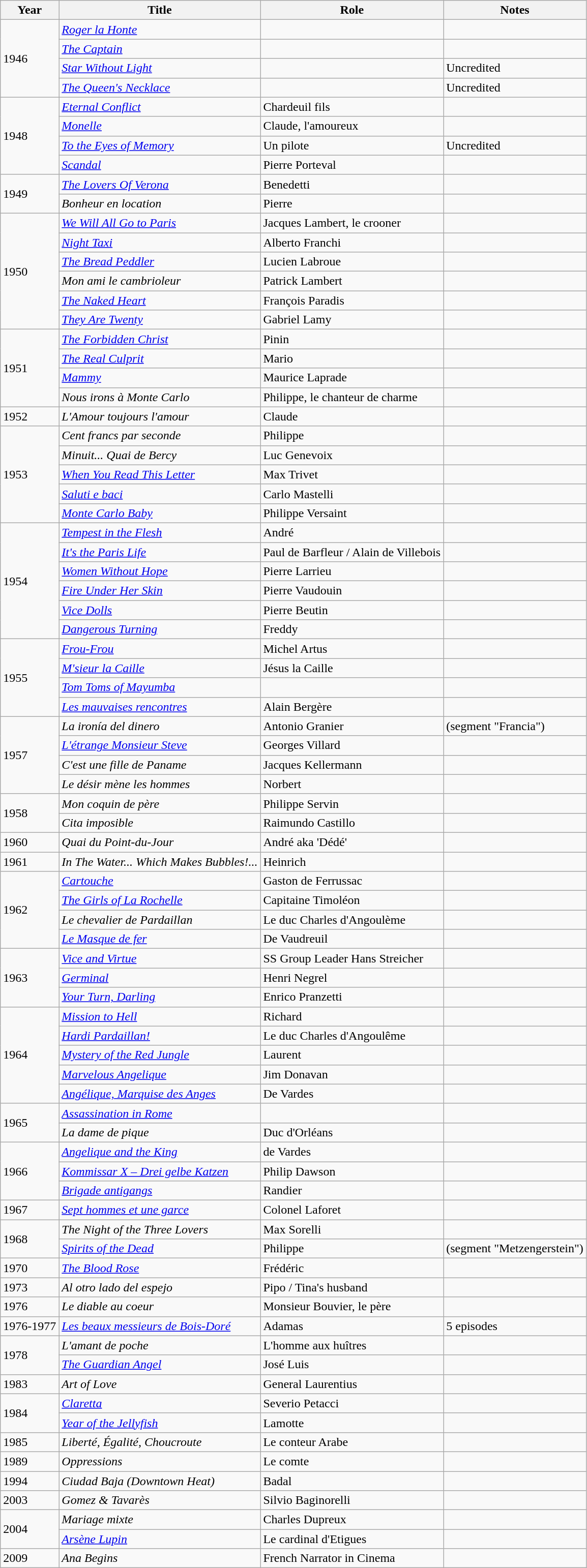<table class="wikitable sortable">
<tr>
<th>Year</th>
<th>Title</th>
<th>Role</th>
<th class="unsortable">Notes</th>
</tr>
<tr>
<td rowspan="4">1946</td>
<td><em><a href='#'>Roger la Honte</a></em></td>
<td></td>
<td></td>
</tr>
<tr>
<td><em><a href='#'>The Captain</a></em></td>
<td></td>
<td></td>
</tr>
<tr>
<td><em><a href='#'>Star Without Light</a></em></td>
<td></td>
<td>Uncredited</td>
</tr>
<tr>
<td><em><a href='#'>The Queen's Necklace</a></em></td>
<td></td>
<td>Uncredited</td>
</tr>
<tr>
<td rowspan="4">1948</td>
<td><em><a href='#'>Eternal Conflict</a></em></td>
<td>Chardeuil fils</td>
<td></td>
</tr>
<tr>
<td><em><a href='#'>Monelle</a></em></td>
<td>Claude, l'amoureux</td>
<td></td>
</tr>
<tr>
<td><em><a href='#'>To the Eyes of Memory</a></em></td>
<td>Un pilote</td>
<td>Uncredited</td>
</tr>
<tr>
<td><em><a href='#'>Scandal</a></em></td>
<td>Pierre Porteval</td>
<td></td>
</tr>
<tr>
<td rowspan="2">1949</td>
<td><em><a href='#'>The Lovers Of Verona</a></em></td>
<td>Benedetti</td>
<td></td>
</tr>
<tr>
<td><em>Bonheur en location</em></td>
<td>Pierre</td>
<td></td>
</tr>
<tr>
<td rowspan="6">1950</td>
<td><em><a href='#'>We Will All Go to Paris</a></em></td>
<td>Jacques Lambert, le crooner</td>
<td></td>
</tr>
<tr>
<td><em><a href='#'>Night Taxi</a></em></td>
<td>Alberto Franchi</td>
<td></td>
</tr>
<tr>
<td><em><a href='#'>The Bread Peddler</a></em></td>
<td>Lucien Labroue</td>
<td></td>
</tr>
<tr>
<td><em>Mon ami le cambrioleur</em></td>
<td>Patrick Lambert</td>
<td></td>
</tr>
<tr>
<td><em><a href='#'>The Naked Heart</a></em></td>
<td>François Paradis</td>
<td></td>
</tr>
<tr>
<td><em><a href='#'>They Are Twenty</a></em></td>
<td>Gabriel Lamy</td>
<td></td>
</tr>
<tr>
<td rowspan="4">1951</td>
<td><em><a href='#'>The Forbidden Christ</a></em></td>
<td>Pinin</td>
<td></td>
</tr>
<tr>
<td><em><a href='#'>The Real Culprit</a></em></td>
<td>Mario</td>
<td></td>
</tr>
<tr>
<td><em><a href='#'>Mammy</a></em></td>
<td>Maurice Laprade</td>
<td></td>
</tr>
<tr>
<td><em>Nous irons à Monte Carlo</em></td>
<td>Philippe, le chanteur de charme</td>
<td></td>
</tr>
<tr>
<td>1952</td>
<td><em>L'Amour toujours l'amour</em></td>
<td>Claude</td>
<td></td>
</tr>
<tr>
<td rowspan="5">1953</td>
<td><em>Cent francs par seconde</em></td>
<td>Philippe</td>
<td></td>
</tr>
<tr>
<td><em>Minuit... Quai de Bercy</em></td>
<td>Luc Genevoix</td>
<td></td>
</tr>
<tr>
<td><em><a href='#'>When You Read This Letter</a></em></td>
<td>Max Trivet</td>
<td></td>
</tr>
<tr>
<td><em><a href='#'>Saluti e baci</a></em></td>
<td>Carlo Mastelli</td>
<td></td>
</tr>
<tr>
<td><em><a href='#'>Monte Carlo Baby</a></em></td>
<td>Philippe Versaint</td>
<td></td>
</tr>
<tr>
<td rowspan="6">1954</td>
<td><em><a href='#'>Tempest in the Flesh</a></em></td>
<td>André</td>
<td></td>
</tr>
<tr>
<td><em><a href='#'>It's the Paris Life</a></em></td>
<td>Paul de Barfleur / Alain de Villebois</td>
<td></td>
</tr>
<tr>
<td><em><a href='#'>Women Without Hope</a></em></td>
<td>Pierre Larrieu</td>
<td></td>
</tr>
<tr>
<td><em><a href='#'>Fire Under Her Skin</a></em></td>
<td>Pierre Vaudouin</td>
<td></td>
</tr>
<tr>
<td><em><a href='#'>Vice Dolls</a></em></td>
<td>Pierre Beutin</td>
<td></td>
</tr>
<tr>
<td><em><a href='#'>Dangerous Turning</a></em></td>
<td>Freddy</td>
<td></td>
</tr>
<tr>
<td rowspan="4">1955</td>
<td><em><a href='#'>Frou-Frou</a></em></td>
<td>Michel Artus</td>
<td></td>
</tr>
<tr>
<td><em><a href='#'>M'sieur la Caille</a></em></td>
<td>Jésus la Caille</td>
<td></td>
</tr>
<tr>
<td><em><a href='#'>Tom Toms of Mayumba</a></em></td>
<td></td>
<td></td>
</tr>
<tr>
<td><em><a href='#'>Les mauvaises rencontres</a></em></td>
<td>Alain Bergère</td>
<td></td>
</tr>
<tr>
<td rowspan="4">1957</td>
<td><em>La ironía del dinero</em></td>
<td>Antonio Granier</td>
<td>(segment "Francia")</td>
</tr>
<tr>
<td><em><a href='#'>L'étrange Monsieur Steve</a></em></td>
<td>Georges Villard</td>
<td></td>
</tr>
<tr>
<td><em>C'est une fille de Paname</em></td>
<td>Jacques Kellermann</td>
<td></td>
</tr>
<tr>
<td><em>Le désir mène les hommes</em></td>
<td>Norbert</td>
<td></td>
</tr>
<tr>
<td rowspan="2">1958</td>
<td><em>Mon coquin de père</em></td>
<td>Philippe Servin</td>
<td></td>
</tr>
<tr>
<td><em>Cita imposible</em></td>
<td>Raimundo Castillo</td>
<td></td>
</tr>
<tr>
<td>1960</td>
<td><em>Quai du Point-du-Jour</em></td>
<td>André aka 'Dédé'</td>
<td></td>
</tr>
<tr>
<td>1961</td>
<td><em>In The Water... Which Makes Bubbles!...</em></td>
<td>Heinrich</td>
<td></td>
</tr>
<tr>
<td rowspan="4">1962</td>
<td><em><a href='#'>Cartouche</a></em></td>
<td>Gaston de Ferrussac</td>
<td></td>
</tr>
<tr>
<td><em><a href='#'>The Girls of La Rochelle</a></em></td>
<td>Capitaine Timoléon</td>
<td></td>
</tr>
<tr>
<td><em>Le chevalier de Pardaillan</em></td>
<td>Le duc Charles d'Angoulème</td>
<td></td>
</tr>
<tr>
<td><em><a href='#'>Le Masque de fer</a></em></td>
<td>De Vaudreuil</td>
<td></td>
</tr>
<tr>
<td rowspan="3">1963</td>
<td><em><a href='#'>Vice and Virtue</a></em></td>
<td>SS Group Leader Hans Streicher</td>
<td></td>
</tr>
<tr>
<td><em><a href='#'>Germinal</a></em></td>
<td>Henri Negrel</td>
<td></td>
</tr>
<tr>
<td><em><a href='#'>Your Turn, Darling</a></em></td>
<td>Enrico Pranzetti</td>
<td></td>
</tr>
<tr>
<td rowspan="5">1964</td>
<td><em><a href='#'>Mission to Hell</a></em></td>
<td>Richard</td>
<td></td>
</tr>
<tr>
<td><em><a href='#'>Hardi Pardaillan!</a></em></td>
<td>Le duc Charles d'Angoulême</td>
<td></td>
</tr>
<tr>
<td><em><a href='#'>Mystery of the Red Jungle</a></em></td>
<td>Laurent</td>
<td></td>
</tr>
<tr>
<td><em><a href='#'>Marvelous Angelique</a></em></td>
<td>Jim Donavan</td>
<td></td>
</tr>
<tr>
<td><em><a href='#'>Angélique, Marquise des Anges</a></em></td>
<td>De Vardes</td>
<td></td>
</tr>
<tr>
<td rowspan="2">1965</td>
<td><em><a href='#'>Assassination in Rome</a></em></td>
<td></td>
<td></td>
</tr>
<tr>
<td><em>La dame de pique</em></td>
<td>Duc d'Orléans</td>
<td></td>
</tr>
<tr>
<td rowspan="3">1966</td>
<td><em><a href='#'>Angelique and the King</a></em></td>
<td>de Vardes</td>
<td></td>
</tr>
<tr>
<td><em><a href='#'>Kommissar X – Drei gelbe Katzen</a></em></td>
<td>Philip Dawson</td>
<td></td>
</tr>
<tr>
<td><em><a href='#'>Brigade antigangs</a></em></td>
<td>Randier</td>
<td></td>
</tr>
<tr>
<td>1967</td>
<td><em><a href='#'>Sept hommes et une garce</a></em></td>
<td>Colonel Laforet</td>
<td></td>
</tr>
<tr>
<td rowspan="2">1968</td>
<td><em>The Night of the Three Lovers</em></td>
<td>Max Sorelli</td>
<td></td>
</tr>
<tr>
<td><em><a href='#'>Spirits of the Dead</a></em></td>
<td>Philippe</td>
<td>(segment "Metzengerstein")</td>
</tr>
<tr>
<td>1970</td>
<td><em><a href='#'>The Blood Rose</a></em></td>
<td>Frédéric</td>
<td></td>
</tr>
<tr>
<td>1973</td>
<td><em>Al otro lado del espejo</em></td>
<td>Pipo / Tina's husband</td>
<td></td>
</tr>
<tr>
<td>1976</td>
<td><em>Le diable au coeur</em></td>
<td>Monsieur Bouvier, le père</td>
<td></td>
</tr>
<tr>
<td>1976-1977</td>
<td><em><a href='#'>Les beaux messieurs de Bois-Doré</a></em></td>
<td>Adamas</td>
<td>5 episodes</td>
</tr>
<tr>
<td rowspan="2">1978</td>
<td><em>L'amant de poche</em></td>
<td>L'homme aux huîtres</td>
<td></td>
</tr>
<tr>
<td><em><a href='#'>The Guardian Angel</a></em></td>
<td>José Luis</td>
<td></td>
</tr>
<tr>
<td>1983</td>
<td><em>Art of Love</em></td>
<td>General Laurentius</td>
<td></td>
</tr>
<tr>
<td rowspan="2">1984</td>
<td><em><a href='#'>Claretta</a></em></td>
<td>Severio Petacci</td>
<td></td>
</tr>
<tr>
<td><em><a href='#'>Year of the Jellyfish</a></em></td>
<td>Lamotte</td>
<td></td>
</tr>
<tr>
<td>1985</td>
<td><em>Liberté, Égalité, Choucroute</em></td>
<td>Le conteur Arabe</td>
<td></td>
</tr>
<tr>
<td>1989</td>
<td><em>Oppressions</em></td>
<td>Le comte</td>
<td></td>
</tr>
<tr>
<td>1994</td>
<td><em>Ciudad Baja (Downtown Heat)</em></td>
<td>Badal</td>
<td></td>
</tr>
<tr>
<td>2003</td>
<td><em>Gomez & Tavarès</em></td>
<td>Silvio Baginorelli</td>
<td></td>
</tr>
<tr>
<td rowspan="2">2004</td>
<td><em>Mariage mixte</em></td>
<td>Charles Dupreux</td>
<td></td>
</tr>
<tr>
<td><em><a href='#'>Arsène Lupin</a></em></td>
<td>Le cardinal d'Etigues</td>
<td></td>
</tr>
<tr>
<td>2009</td>
<td><em>Ana Begins</em></td>
<td>French Narrator in Cinema</td>
<td></td>
</tr>
</table>
